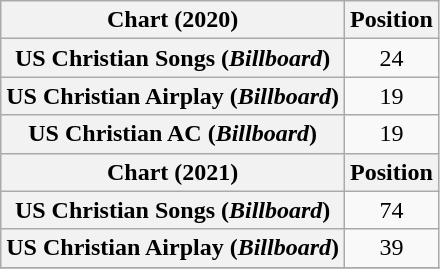<table class="wikitable plainrowheaders" style="text-align:center">
<tr>
<th scope="col">Chart (2020)</th>
<th scope="col">Position</th>
</tr>
<tr>
<th scope="row">US Christian Songs (<em>Billboard</em>)</th>
<td>24</td>
</tr>
<tr>
<th scope="row">US Christian Airplay (<em>Billboard</em>)</th>
<td>19</td>
</tr>
<tr>
<th scope="row">US Christian AC (<em>Billboard</em>)</th>
<td>19</td>
</tr>
<tr>
<th scope="col">Chart (2021)</th>
<th scope="col">Position</th>
</tr>
<tr>
<th scope="row">US Christian Songs (<em>Billboard</em>)</th>
<td>74</td>
</tr>
<tr>
<th scope="row">US Christian Airplay (<em>Billboard</em>)</th>
<td>39</td>
</tr>
<tr>
</tr>
</table>
